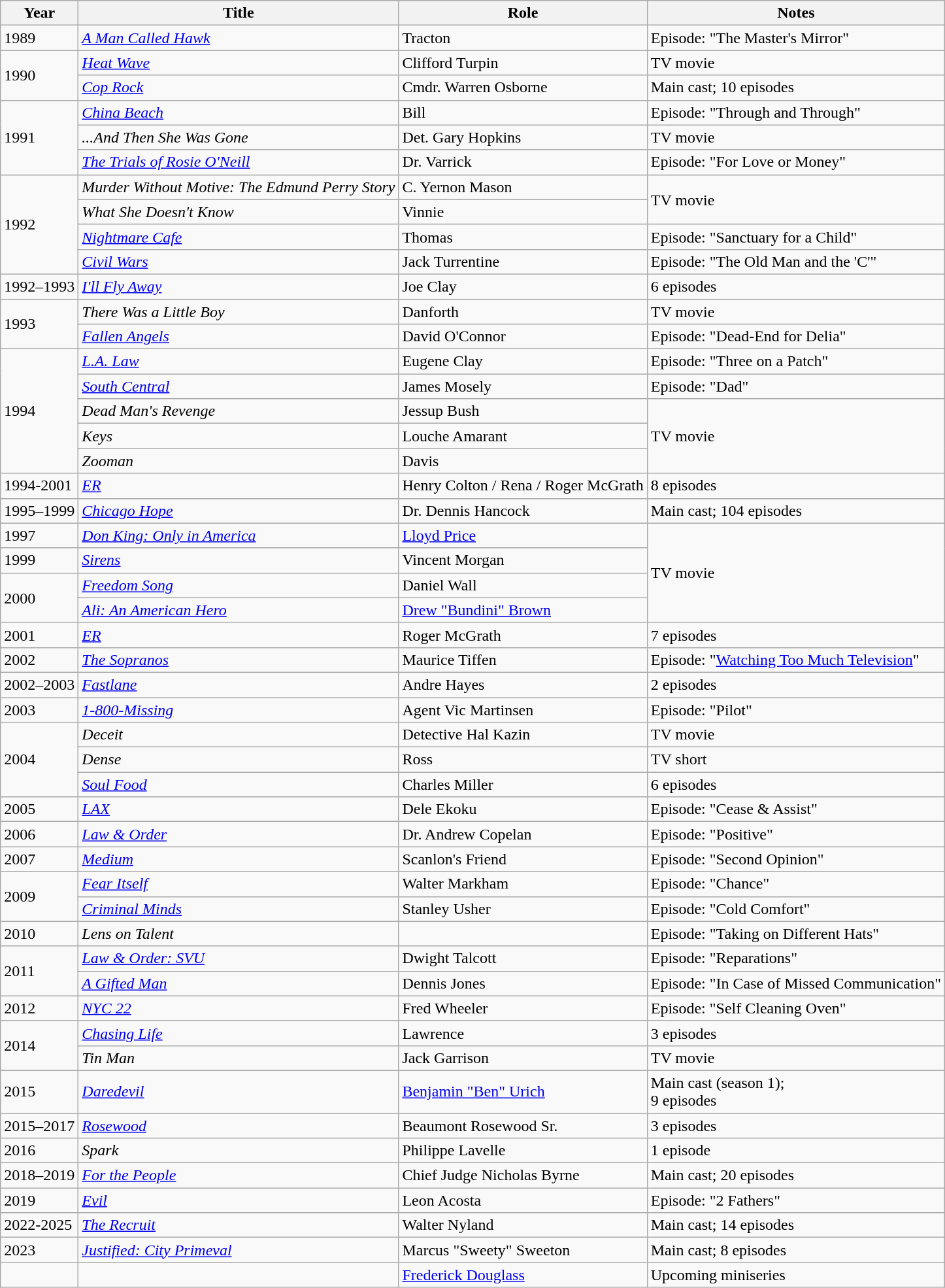<table class="wikitable sortable">
<tr>
<th>Year</th>
<th>Title</th>
<th>Role</th>
<th>Notes</th>
</tr>
<tr>
<td>1989</td>
<td><em><a href='#'>A Man Called Hawk</a></em></td>
<td>Tracton</td>
<td>Episode: "The Master's Mirror"</td>
</tr>
<tr>
<td rowspan=2>1990</td>
<td><em><a href='#'>Heat Wave</a></em></td>
<td>Clifford Turpin</td>
<td>TV movie</td>
</tr>
<tr>
<td><em><a href='#'>Cop Rock</a></em></td>
<td>Cmdr. Warren Osborne</td>
<td>Main cast; 10 episodes</td>
</tr>
<tr>
<td rowspan=3>1991</td>
<td><em><a href='#'>China Beach</a></em></td>
<td>Bill</td>
<td>Episode: "Through and Through"</td>
</tr>
<tr>
<td><em>...And Then She Was Gone</em></td>
<td>Det. Gary Hopkins</td>
<td>TV movie</td>
</tr>
<tr>
<td><em><a href='#'>The Trials of Rosie O'Neill</a></em></td>
<td>Dr. Varrick</td>
<td>Episode: "For Love or Money"</td>
</tr>
<tr>
<td rowspan=4>1992</td>
<td><em>Murder Without Motive: The Edmund Perry Story</em></td>
<td>C. Yernon Mason</td>
<td rowspan=2>TV movie</td>
</tr>
<tr>
<td><em>What She Doesn't Know</em></td>
<td>Vinnie</td>
</tr>
<tr>
<td><em><a href='#'>Nightmare Cafe</a></em></td>
<td>Thomas</td>
<td>Episode: "Sanctuary for a Child"</td>
</tr>
<tr>
<td><em><a href='#'>Civil Wars</a></em></td>
<td>Jack Turrentine</td>
<td>Episode: "The Old Man and the 'C'"</td>
</tr>
<tr>
<td>1992–1993</td>
<td><em><a href='#'>I'll Fly Away</a></em></td>
<td>Joe Clay</td>
<td>6 episodes</td>
</tr>
<tr>
<td rowspan=2>1993</td>
<td><em>There Was a Little Boy</em></td>
<td>Danforth</td>
<td>TV movie</td>
</tr>
<tr>
<td><em><a href='#'>Fallen Angels</a></em></td>
<td>David O'Connor</td>
<td>Episode: "Dead-End for Delia"</td>
</tr>
<tr>
<td rowspan=5>1994</td>
<td><em><a href='#'>L.A. Law</a></em></td>
<td>Eugene Clay</td>
<td>Episode: "Three on a Patch"</td>
</tr>
<tr>
<td><em><a href='#'>South Central</a></em></td>
<td>James Mosely</td>
<td>Episode: "Dad"</td>
</tr>
<tr>
<td><em>Dead Man's Revenge</em></td>
<td>Jessup Bush</td>
<td rowspan=3>TV movie</td>
</tr>
<tr>
<td><em>Keys</em></td>
<td>Louche Amarant</td>
</tr>
<tr>
<td><em>Zooman</em></td>
<td>Davis</td>
</tr>
<tr>
<td>1994-2001</td>
<td><em><a href='#'>ER</a></em></td>
<td>Henry Colton / Rena / Roger McGrath</td>
<td>8 episodes</td>
</tr>
<tr>
<td>1995–1999</td>
<td><em><a href='#'>Chicago Hope</a></em></td>
<td>Dr. Dennis Hancock</td>
<td>Main cast; 104 episodes</td>
</tr>
<tr>
<td>1997</td>
<td><em><a href='#'>Don King: Only in America</a></em></td>
<td><a href='#'>Lloyd Price</a></td>
<td rowspan=4>TV movie</td>
</tr>
<tr>
<td>1999</td>
<td><em><a href='#'>Sirens</a></em></td>
<td>Vincent Morgan</td>
</tr>
<tr>
<td rowspan=2>2000</td>
<td><em><a href='#'>Freedom Song</a></em></td>
<td>Daniel Wall</td>
</tr>
<tr>
<td><em><a href='#'>Ali: An American Hero</a></em></td>
<td><a href='#'>Drew "Bundini" Brown</a></td>
</tr>
<tr>
<td>2001</td>
<td><em><a href='#'>ER</a></em></td>
<td>Roger McGrath</td>
<td>7 episodes</td>
</tr>
<tr>
<td>2002</td>
<td><em><a href='#'>The Sopranos</a></em></td>
<td>Maurice Tiffen</td>
<td>Episode: "<a href='#'>Watching Too Much Television</a>"</td>
</tr>
<tr>
<td>2002–2003</td>
<td><em><a href='#'>Fastlane</a></em></td>
<td>Andre Hayes</td>
<td>2 episodes</td>
</tr>
<tr>
<td>2003</td>
<td><em><a href='#'>1-800-Missing</a></em></td>
<td>Agent Vic Martinsen</td>
<td>Episode: "Pilot"</td>
</tr>
<tr>
<td rowspan=3>2004</td>
<td><em>Deceit</em></td>
<td>Detective Hal Kazin</td>
<td>TV movie</td>
</tr>
<tr>
<td><em>Dense</em></td>
<td>Ross</td>
<td>TV short</td>
</tr>
<tr>
<td><em><a href='#'>Soul Food</a></em></td>
<td>Charles Miller</td>
<td>6 episodes</td>
</tr>
<tr>
<td>2005</td>
<td><em><a href='#'>LAX</a></em></td>
<td>Dele Ekoku</td>
<td>Episode: "Cease & Assist"</td>
</tr>
<tr>
<td>2006</td>
<td><em><a href='#'>Law & Order</a></em></td>
<td>Dr. Andrew Copelan</td>
<td>Episode: "Positive"</td>
</tr>
<tr>
<td>2007</td>
<td><em><a href='#'>Medium</a></em></td>
<td>Scanlon's Friend</td>
<td>Episode: "Second Opinion"</td>
</tr>
<tr>
<td rowspan=2>2009</td>
<td><em><a href='#'>Fear Itself</a></em></td>
<td>Walter Markham</td>
<td>Episode: "Chance"</td>
</tr>
<tr>
<td><em><a href='#'>Criminal Minds</a></em></td>
<td>Stanley Usher</td>
<td>Episode: "Cold Comfort"</td>
</tr>
<tr>
<td>2010</td>
<td><em>Lens on Talent</em></td>
<td></td>
<td>Episode: "Taking on Different Hats"</td>
</tr>
<tr>
<td rowspan=2>2011</td>
<td><em><a href='#'>Law & Order: SVU</a></em></td>
<td>Dwight Talcott</td>
<td>Episode: "Reparations"</td>
</tr>
<tr>
<td><em><a href='#'>A Gifted Man</a></em></td>
<td>Dennis Jones</td>
<td>Episode: "In Case of Missed Communication"</td>
</tr>
<tr>
<td>2012</td>
<td><em><a href='#'>NYC 22</a></em></td>
<td>Fred Wheeler</td>
<td>Episode: "Self Cleaning Oven"</td>
</tr>
<tr>
<td rowspan=2>2014</td>
<td><em><a href='#'>Chasing Life</a></em></td>
<td>Lawrence</td>
<td>3 episodes</td>
</tr>
<tr>
<td><em>Tin Man</em></td>
<td>Jack Garrison</td>
<td>TV movie</td>
</tr>
<tr>
<td>2015</td>
<td><em><a href='#'>Daredevil</a></em></td>
<td><a href='#'>Benjamin "Ben" Urich</a></td>
<td>Main cast (season 1);<br>9 episodes</td>
</tr>
<tr>
<td>2015–2017</td>
<td><em><a href='#'>Rosewood</a></em></td>
<td>Beaumont Rosewood Sr.</td>
<td>3 episodes</td>
</tr>
<tr>
<td>2016</td>
<td><em>Spark</em></td>
<td>Philippe Lavelle</td>
<td>1 episode</td>
</tr>
<tr>
<td>2018–2019</td>
<td><em><a href='#'>For the People</a></em></td>
<td>Chief Judge Nicholas Byrne</td>
<td>Main cast; 20 episodes</td>
</tr>
<tr>
<td>2019</td>
<td><em><a href='#'>Evil</a></em></td>
<td>Leon Acosta</td>
<td>Episode: "2 Fathers"</td>
</tr>
<tr>
<td>2022-2025</td>
<td><em><a href='#'>The Recruit</a></em></td>
<td>Walter Nyland</td>
<td>Main cast; 14 episodes</td>
</tr>
<tr>
<td>2023</td>
<td><em><a href='#'>Justified: City Primeval</a></em></td>
<td>Marcus "Sweety" Sweeton</td>
<td>Main cast; 8 episodes</td>
</tr>
<tr>
<td></td>
<td></td>
<td><a href='#'>Frederick Douglass</a></td>
<td>Upcoming miniseries</td>
</tr>
</table>
